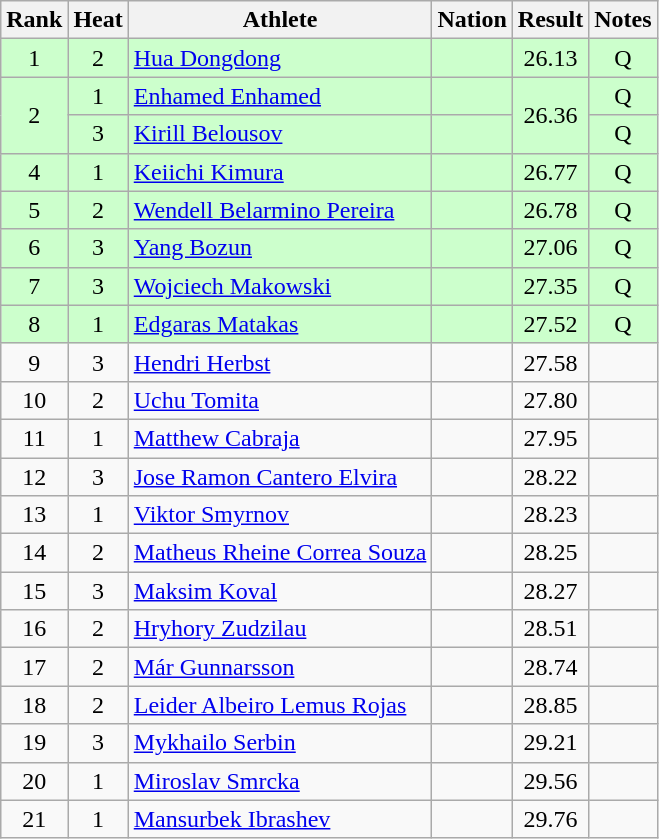<table class="wikitable sortable" style="text-align:center">
<tr>
<th>Rank</th>
<th>Heat</th>
<th>Athlete</th>
<th>Nation</th>
<th>Result</th>
<th>Notes</th>
</tr>
<tr bgcolor=ccffcc>
<td>1</td>
<td>2</td>
<td align=left><a href='#'>Hua Dongdong</a></td>
<td align=left></td>
<td>26.13</td>
<td>Q</td>
</tr>
<tr bgcolor=ccffcc>
<td rowspan=2>2</td>
<td>1</td>
<td align=left><a href='#'>Enhamed Enhamed</a></td>
<td align=left></td>
<td rowspan=2>26.36</td>
<td>Q</td>
</tr>
<tr bgcolor=ccffcc>
<td>3</td>
<td align=left><a href='#'>Kirill Belousov</a></td>
<td align=left></td>
<td>Q</td>
</tr>
<tr bgcolor=ccffcc>
<td>4</td>
<td>1</td>
<td align=left><a href='#'>Keiichi Kimura</a></td>
<td align=left></td>
<td>26.77</td>
<td>Q</td>
</tr>
<tr bgcolor=ccffcc>
<td>5</td>
<td>2</td>
<td align=left><a href='#'>Wendell Belarmino Pereira</a></td>
<td align=left></td>
<td>26.78</td>
<td>Q</td>
</tr>
<tr bgcolor=ccffcc>
<td>6</td>
<td>3</td>
<td align=left><a href='#'>Yang Bozun</a></td>
<td align=left></td>
<td>27.06</td>
<td>Q</td>
</tr>
<tr bgcolor=ccffcc>
<td>7</td>
<td>3</td>
<td align=left><a href='#'>Wojciech Makowski</a></td>
<td align=left></td>
<td>27.35</td>
<td>Q</td>
</tr>
<tr bgcolor=ccffcc>
<td>8</td>
<td>1</td>
<td align=left><a href='#'>Edgaras Matakas</a></td>
<td align=left></td>
<td>27.52</td>
<td>Q</td>
</tr>
<tr>
<td>9</td>
<td>3</td>
<td align=left><a href='#'>Hendri Herbst</a></td>
<td align=left></td>
<td>27.58</td>
<td></td>
</tr>
<tr>
<td>10</td>
<td>2</td>
<td align=left><a href='#'>Uchu Tomita</a></td>
<td align=left></td>
<td>27.80</td>
<td></td>
</tr>
<tr>
<td>11</td>
<td>1</td>
<td align=left><a href='#'>Matthew Cabraja</a></td>
<td align=left></td>
<td>27.95</td>
<td></td>
</tr>
<tr>
<td>12</td>
<td>3</td>
<td align=left><a href='#'>Jose Ramon Cantero Elvira</a></td>
<td align=left></td>
<td>28.22</td>
<td></td>
</tr>
<tr>
<td>13</td>
<td>1</td>
<td align=left><a href='#'>Viktor Smyrnov</a></td>
<td align=left></td>
<td>28.23</td>
<td></td>
</tr>
<tr>
<td>14</td>
<td>2</td>
<td align=left><a href='#'>Matheus Rheine Correa Souza</a></td>
<td align=left></td>
<td>28.25</td>
<td></td>
</tr>
<tr>
<td>15</td>
<td>3</td>
<td align=left><a href='#'>Maksim Koval</a></td>
<td align=left></td>
<td>28.27</td>
<td></td>
</tr>
<tr>
<td>16</td>
<td>2</td>
<td align=left><a href='#'>Hryhory Zudzilau</a></td>
<td align=left></td>
<td>28.51</td>
<td></td>
</tr>
<tr>
<td>17</td>
<td>2</td>
<td align=left><a href='#'>Már Gunnarsson</a></td>
<td align=left></td>
<td>28.74</td>
<td></td>
</tr>
<tr>
<td>18</td>
<td>2</td>
<td align=left><a href='#'>Leider Albeiro Lemus Rojas</a></td>
<td align=left></td>
<td>28.85</td>
<td></td>
</tr>
<tr>
<td>19</td>
<td>3</td>
<td align=left><a href='#'>Mykhailo Serbin</a></td>
<td align=left></td>
<td>29.21</td>
<td></td>
</tr>
<tr>
<td>20</td>
<td>1</td>
<td align=left><a href='#'>Miroslav Smrcka</a></td>
<td align=left></td>
<td>29.56</td>
<td></td>
</tr>
<tr>
<td>21</td>
<td>1</td>
<td align=left><a href='#'>Mansurbek Ibrashev</a></td>
<td align=left></td>
<td>29.76</td>
<td></td>
</tr>
</table>
